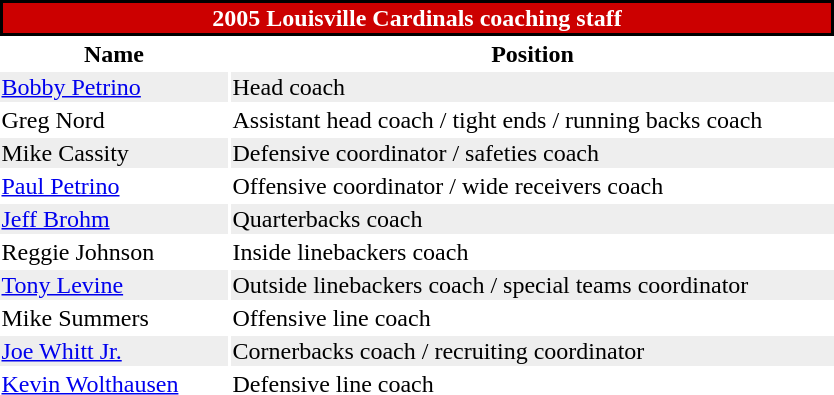<table class="toccolours">
<tr>
<th colspan="5" style="text-align: center; background:#CC0000; color:#FFFFFF; border:2px solid black">2005 Louisville Cardinals coaching staff</th>
</tr>
<tr>
<th width="150px">Name</th>
<th width="400px">Position</th>
</tr>
<tr bgcolor=#EEEEEE>
<td><a href='#'>Bobby Petrino</a></td>
<td>Head coach</td>
</tr>
<tr>
<td>Greg Nord</td>
<td>Assistant head coach / tight ends / running backs coach</td>
</tr>
<tr bgcolor=#EEEEEE>
<td>Mike Cassity</td>
<td>Defensive coordinator / safeties coach</td>
</tr>
<tr>
<td><a href='#'>Paul Petrino</a></td>
<td>Offensive coordinator / wide receivers coach</td>
</tr>
<tr bgcolor=#EEEEEE>
<td><a href='#'>Jeff Brohm</a></td>
<td>Quarterbacks coach</td>
</tr>
<tr>
<td>Reggie Johnson</td>
<td>Inside linebackers coach</td>
</tr>
<tr bgcolor=#EEEEEE>
<td><a href='#'>Tony Levine</a></td>
<td>Outside linebackers coach / special teams coordinator</td>
</tr>
<tr>
<td>Mike Summers</td>
<td>Offensive line coach</td>
</tr>
<tr bgcolor=#EEEEEE>
<td><a href='#'>Joe Whitt Jr.</a></td>
<td>Cornerbacks coach / recruiting coordinator</td>
</tr>
<tr>
<td><a href='#'>Kevin Wolthausen</a></td>
<td>Defensive line coach</td>
</tr>
</table>
